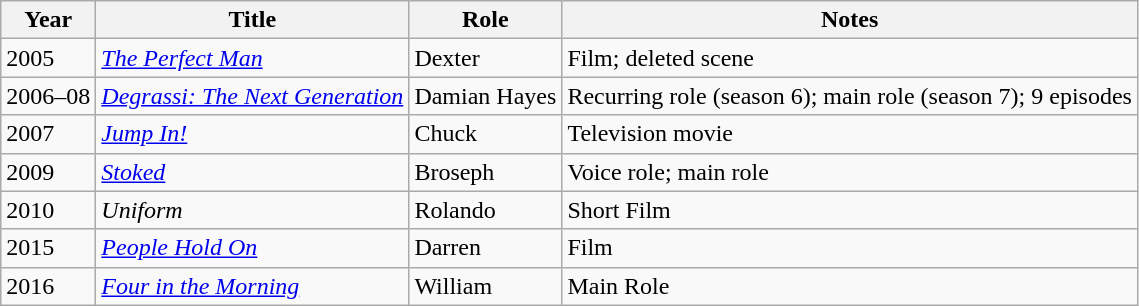<table class="wikitable">
<tr>
<th>Year</th>
<th>Title</th>
<th>Role</th>
<th>Notes</th>
</tr>
<tr>
<td>2005</td>
<td><em><a href='#'>The Perfect Man</a></em></td>
<td>Dexter</td>
<td>Film; deleted scene</td>
</tr>
<tr>
<td>2006–08</td>
<td><em><a href='#'>Degrassi: The Next Generation</a></em></td>
<td>Damian Hayes</td>
<td>Recurring role (season 6); main role (season 7); 9 episodes</td>
</tr>
<tr>
<td>2007</td>
<td><em><a href='#'>Jump In!</a></em></td>
<td>Chuck</td>
<td>Television movie</td>
</tr>
<tr>
<td>2009</td>
<td><em><a href='#'>Stoked</a></em></td>
<td>Broseph</td>
<td>Voice role; main role</td>
</tr>
<tr>
<td>2010</td>
<td><em>Uniform</em></td>
<td>Rolando</td>
<td>Short Film</td>
</tr>
<tr>
<td>2015</td>
<td><em><a href='#'>People Hold On</a></em></td>
<td>Darren</td>
<td>Film</td>
</tr>
<tr>
<td>2016</td>
<td><em><a href='#'>Four in the Morning</a></em></td>
<td>William</td>
<td>Main Role</td>
</tr>
</table>
